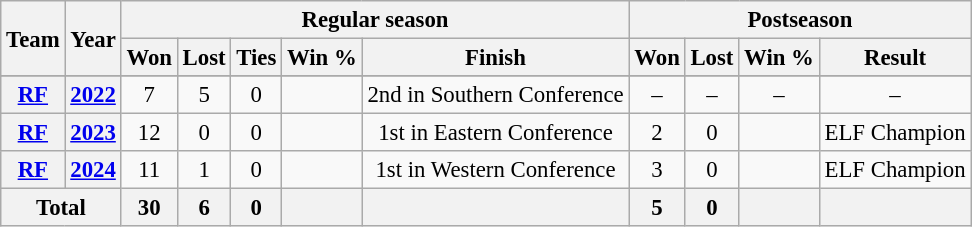<table class="wikitable" style="font-size: 95%; text-align:center;">
<tr>
<th rowspan="2">Team</th>
<th rowspan="2">Year</th>
<th colspan="5">Regular season</th>
<th colspan="4">Postseason</th>
</tr>
<tr>
<th>Won</th>
<th>Lost</th>
<th>Ties</th>
<th>Win %</th>
<th>Finish</th>
<th>Won</th>
<th>Lost</th>
<th>Win %</th>
<th>Result</th>
</tr>
<tr ! style="background:;">
</tr>
<tr>
<th><a href='#'>RF</a></th>
<th><a href='#'>2022</a></th>
<td>7</td>
<td>5</td>
<td>0</td>
<td></td>
<td>2nd in Southern Conference</td>
<td>–</td>
<td>–</td>
<td>–</td>
<td>–</td>
</tr>
<tr>
<th><a href='#'>RF</a></th>
<th><a href='#'>2023</a></th>
<td>12</td>
<td>0</td>
<td>0</td>
<td></td>
<td>1st in Eastern Conference</td>
<td>2</td>
<td>0</td>
<td></td>
<td>ELF Champion</td>
</tr>
<tr>
<th><a href='#'>RF</a></th>
<th><a href='#'>2024</a></th>
<td>11</td>
<td>1</td>
<td>0</td>
<td></td>
<td>1st in Western Conference</td>
<td>3</td>
<td>0</td>
<td></td>
<td>ELF Champion</td>
</tr>
<tr>
<th colspan="2">Total</th>
<th>30</th>
<th>6</th>
<th>0</th>
<th></th>
<th></th>
<th>5</th>
<th>0</th>
<th></th>
<th></th>
</tr>
</table>
